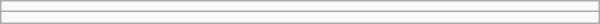<table class=wikitable align="right" style="margin-left:10px" width="400">
<tr>
<td></td>
</tr>
<tr>
<td></td>
</tr>
</table>
